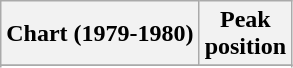<table class="wikitable sortable">
<tr>
<th>Chart (1979-1980)</th>
<th>Peak<br>position</th>
</tr>
<tr>
</tr>
<tr>
</tr>
<tr>
</tr>
<tr>
</tr>
</table>
